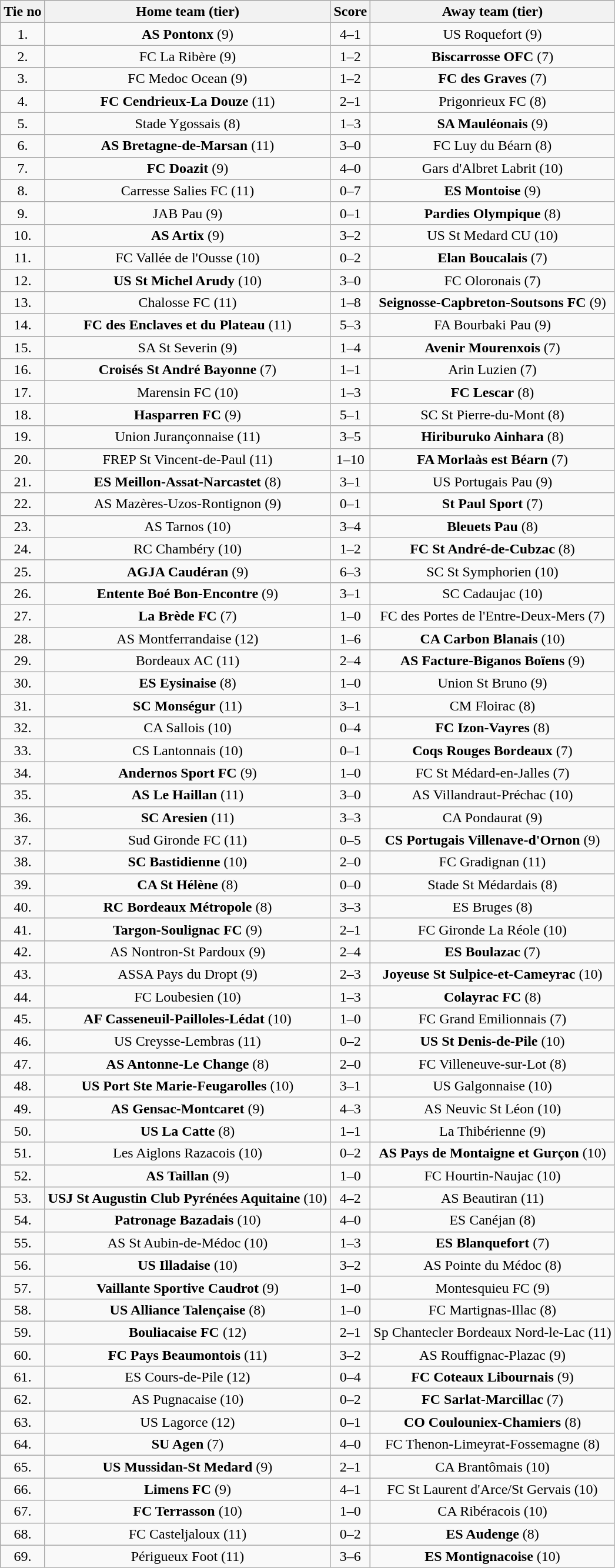<table class="wikitable" style="text-align: center">
<tr>
<th>Tie no</th>
<th>Home team (tier)</th>
<th>Score</th>
<th>Away team (tier)</th>
</tr>
<tr>
<td>1.</td>
<td><strong>AS Pontonx</strong> (9)</td>
<td>4–1</td>
<td>US Roquefort (9)</td>
</tr>
<tr>
<td>2.</td>
<td>FC La Ribère (9)</td>
<td>1–2</td>
<td><strong>Biscarrosse OFC</strong> (7)</td>
</tr>
<tr>
<td>3.</td>
<td>FC Medoc Ocean (9)</td>
<td>1–2 </td>
<td><strong>FC des Graves</strong> (7)</td>
</tr>
<tr>
<td>4.</td>
<td><strong>FC Cendrieux-La Douze</strong> (11)</td>
<td>2–1</td>
<td>Prigonrieux FC (8)</td>
</tr>
<tr>
<td>5.</td>
<td>Stade Ygossais (8)</td>
<td>1–3 </td>
<td><strong>SA Mauléonais</strong> (9)</td>
</tr>
<tr>
<td>6.</td>
<td><strong>AS Bretagne-de-Marsan</strong> (11)</td>
<td>3–0</td>
<td>FC Luy du Béarn (8)</td>
</tr>
<tr>
<td>7.</td>
<td><strong>FC Doazit</strong> (9)</td>
<td>4–0</td>
<td>Gars d'Albret Labrit (10)</td>
</tr>
<tr>
<td>8.</td>
<td>Carresse Salies FC (11)</td>
<td>0–7</td>
<td><strong>ES Montoise</strong> (9)</td>
</tr>
<tr>
<td>9.</td>
<td>JAB Pau (9)</td>
<td>0–1</td>
<td><strong>Pardies Olympique</strong> (8)</td>
</tr>
<tr>
<td>10.</td>
<td><strong>AS Artix</strong> (9)</td>
<td>3–2 </td>
<td>US St Medard CU (10)</td>
</tr>
<tr>
<td>11.</td>
<td>FC Vallée de l'Ousse (10)</td>
<td>0–2</td>
<td><strong>Elan Boucalais</strong> (7)</td>
</tr>
<tr>
<td>12.</td>
<td><strong>US St Michel Arudy</strong> (10)</td>
<td>3–0</td>
<td>FC Oloronais (7)</td>
</tr>
<tr>
<td>13.</td>
<td>Chalosse FC (11)</td>
<td>1–8</td>
<td><strong>Seignosse-Capbreton-Soutsons FC</strong> (9)</td>
</tr>
<tr>
<td>14.</td>
<td><strong>FC des Enclaves et du Plateau</strong> (11)</td>
<td>5–3</td>
<td>FA Bourbaki Pau (9)</td>
</tr>
<tr>
<td>15.</td>
<td>SA St Severin (9)</td>
<td>1–4</td>
<td><strong>Avenir Mourenxois</strong> (7)</td>
</tr>
<tr>
<td>16.</td>
<td><strong>Croisés St André Bayonne</strong> (7)</td>
<td>1–1 </td>
<td>Arin Luzien (7)</td>
</tr>
<tr>
<td>17.</td>
<td>Marensin FC (10)</td>
<td>1–3</td>
<td><strong>FC Lescar</strong> (8)</td>
</tr>
<tr>
<td>18.</td>
<td><strong>Hasparren FC</strong> (9)</td>
<td>5–1</td>
<td>SC St Pierre-du-Mont (8)</td>
</tr>
<tr>
<td>19.</td>
<td>Union Jurançonnaise (11)</td>
<td>3–5 </td>
<td><strong>Hiriburuko Ainhara</strong> (8)</td>
</tr>
<tr>
<td>20.</td>
<td>FREP St Vincent-de-Paul (11)</td>
<td>1–10</td>
<td><strong>FA Morlaàs est Béarn</strong> (7)</td>
</tr>
<tr>
<td>21.</td>
<td><strong>ES Meillon-Assat-Narcastet</strong> (8)</td>
<td>3–1</td>
<td>US Portugais Pau (9)</td>
</tr>
<tr>
<td>22.</td>
<td>AS Mazères-Uzos-Rontignon (9)</td>
<td>0–1</td>
<td><strong>St Paul Sport</strong> (7)</td>
</tr>
<tr>
<td>23.</td>
<td>AS Tarnos (10)</td>
<td>3–4</td>
<td><strong>Bleuets Pau</strong> (8)</td>
</tr>
<tr>
<td>24.</td>
<td>RC Chambéry (10)</td>
<td>1–2</td>
<td><strong>FC St André-de-Cubzac</strong> (8)</td>
</tr>
<tr>
<td>25.</td>
<td><strong>AGJA Caudéran</strong> (9)</td>
<td>6–3</td>
<td>SC St Symphorien (10)</td>
</tr>
<tr>
<td>26.</td>
<td><strong>Entente Boé Bon-Encontre</strong> (9)</td>
<td>3–1 </td>
<td>SC Cadaujac (10)</td>
</tr>
<tr>
<td>27.</td>
<td><strong>La Brède FC</strong> (7)</td>
<td>1–0</td>
<td>FC des Portes de l'Entre-Deux-Mers (7)</td>
</tr>
<tr>
<td>28.</td>
<td>AS Montferrandaise (12)</td>
<td>1–6</td>
<td><strong>CA Carbon Blanais</strong> (10)</td>
</tr>
<tr>
<td>29.</td>
<td>Bordeaux AC (11)</td>
<td>2–4</td>
<td><strong>AS Facture-Biganos Boïens</strong> (9)</td>
</tr>
<tr>
<td>30.</td>
<td><strong>ES Eysinaise</strong> (8)</td>
<td>1–0</td>
<td>Union St Bruno (9)</td>
</tr>
<tr>
<td>31.</td>
<td><strong>SC Monségur</strong> (11)</td>
<td>3–1 </td>
<td>CM Floirac (8)</td>
</tr>
<tr>
<td>32.</td>
<td>CA Sallois (10)</td>
<td>0–4</td>
<td><strong>FC Izon-Vayres</strong> (8)</td>
</tr>
<tr>
<td>33.</td>
<td>CS Lantonnais (10)</td>
<td>0–1</td>
<td><strong>Coqs Rouges Bordeaux</strong> (7)</td>
</tr>
<tr>
<td>34.</td>
<td><strong>Andernos Sport FC</strong> (9)</td>
<td>1–0</td>
<td>FC St Médard-en-Jalles (7)</td>
</tr>
<tr>
<td>35.</td>
<td><strong>AS Le Haillan</strong> (11)</td>
<td>3–0</td>
<td>AS Villandraut-Préchac (10)</td>
</tr>
<tr>
<td>36.</td>
<td><strong>SC Aresien</strong> (11)</td>
<td>3–3 </td>
<td>CA Pondaurat (9)</td>
</tr>
<tr>
<td>37.</td>
<td>Sud Gironde FC (11)</td>
<td>0–5</td>
<td><strong>CS Portugais Villenave-d'Ornon</strong> (9)</td>
</tr>
<tr>
<td>38.</td>
<td><strong>SC Bastidienne</strong> (10)</td>
<td>2–0</td>
<td>FC Gradignan (11)</td>
</tr>
<tr>
<td>39.</td>
<td><strong>CA St Hélène</strong> (8)</td>
<td>0–0 </td>
<td>Stade St Médardais (8)</td>
</tr>
<tr>
<td>40.</td>
<td><strong>RC Bordeaux Métropole</strong> (8)</td>
<td>3–3 </td>
<td>ES Bruges (8)</td>
</tr>
<tr>
<td>41.</td>
<td><strong>Targon-Soulignac FC</strong> (9)</td>
<td>2–1</td>
<td>FC Gironde La Réole (10)</td>
</tr>
<tr>
<td>42.</td>
<td>AS Nontron-St Pardoux (9)</td>
<td>2–4</td>
<td><strong>ES Boulazac</strong> (7)</td>
</tr>
<tr>
<td>43.</td>
<td>ASSA Pays du Dropt (9)</td>
<td>2–3 </td>
<td><strong>Joyeuse St Sulpice-et-Cameyrac</strong> (10)</td>
</tr>
<tr>
<td>44.</td>
<td>FC Loubesien (10)</td>
<td>1–3</td>
<td><strong>Colayrac FC</strong> (8)</td>
</tr>
<tr>
<td>45.</td>
<td><strong>AF Casseneuil-Pailloles-Lédat</strong> (10)</td>
<td>1–0</td>
<td>FC Grand Emilionnais (7)</td>
</tr>
<tr>
<td>46.</td>
<td>US Creysse-Lembras (11)</td>
<td>0–2</td>
<td><strong>US St Denis-de-Pile</strong> (10)</td>
</tr>
<tr>
<td>47.</td>
<td><strong>AS Antonne-Le Change</strong> (8)</td>
<td>2–0</td>
<td>FC Villeneuve-sur-Lot (8)</td>
</tr>
<tr>
<td>48.</td>
<td><strong>US Port Ste Marie-Feugarolles</strong> (10)</td>
<td>3–1</td>
<td>US Galgonnaise (10)</td>
</tr>
<tr>
<td>49.</td>
<td><strong>AS Gensac-Montcaret</strong> (9)</td>
<td>4–3 </td>
<td>AS Neuvic St Léon (10)</td>
</tr>
<tr>
<td>50.</td>
<td><strong>US La Catte</strong> (8)</td>
<td>1–1 </td>
<td>La Thibérienne (9)</td>
</tr>
<tr>
<td>51.</td>
<td>Les Aiglons Razacois (10)</td>
<td>0–2</td>
<td><strong>AS Pays de Montaigne et Gurçon</strong> (10)</td>
</tr>
<tr>
<td>52.</td>
<td><strong>AS Taillan</strong> (9)</td>
<td>1–0</td>
<td>FC Hourtin-Naujac (10)</td>
</tr>
<tr>
<td>53.</td>
<td><strong>USJ St Augustin Club Pyrénées Aquitaine</strong> (10)</td>
<td>4–2</td>
<td>AS Beautiran (11)</td>
</tr>
<tr>
<td>54.</td>
<td><strong>Patronage Bazadais</strong> (10)</td>
<td>4–0</td>
<td>ES Canéjan (8)</td>
</tr>
<tr>
<td>55.</td>
<td>AS St Aubin-de-Médoc (10)</td>
<td>1–3</td>
<td><strong>ES Blanquefort</strong> (7)</td>
</tr>
<tr>
<td>56.</td>
<td><strong>US Illadaise</strong> (10)</td>
<td>3–2 </td>
<td>AS Pointe du Médoc (8)</td>
</tr>
<tr>
<td>57.</td>
<td><strong>Vaillante Sportive Caudrot</strong> (9)</td>
<td>1–0</td>
<td>Montesquieu FC (9)</td>
</tr>
<tr>
<td>58.</td>
<td><strong>US Alliance Talençaise</strong> (8)</td>
<td>1–0 </td>
<td>FC Martignas-Illac (8)</td>
</tr>
<tr>
<td>59.</td>
<td><strong>Bouliacaise FC</strong> (12)</td>
<td>2–1</td>
<td>Sp Chantecler Bordeaux Nord-le-Lac (11)</td>
</tr>
<tr>
<td>60.</td>
<td><strong>FC Pays Beaumontois</strong> (11)</td>
<td>3–2</td>
<td>AS Rouffignac-Plazac (9)</td>
</tr>
<tr>
<td>61.</td>
<td>ES Cours-de-Pile (12)</td>
<td>0–4</td>
<td><strong>FC Coteaux Libournais</strong> (9)</td>
</tr>
<tr>
<td>62.</td>
<td>AS Pugnacaise (10)</td>
<td>0–2 </td>
<td><strong>FC Sarlat-Marcillac</strong> (7)</td>
</tr>
<tr>
<td>63.</td>
<td>US Lagorce (12)</td>
<td>0–1</td>
<td><strong>CO Coulouniex-Chamiers</strong> (8)</td>
</tr>
<tr>
<td>64.</td>
<td><strong>SU Agen</strong> (7)</td>
<td>4–0</td>
<td>FC Thenon-Limeyrat-Fossemagne (8)</td>
</tr>
<tr>
<td>65.</td>
<td><strong>US Mussidan-St Medard</strong> (9)</td>
<td>2–1 </td>
<td>CA Brantômais (10)</td>
</tr>
<tr>
<td>66.</td>
<td><strong>Limens FC</strong> (9)</td>
<td>4–1</td>
<td>FC St Laurent d'Arce/St Gervais (10)</td>
</tr>
<tr>
<td>67.</td>
<td><strong>FC Terrasson</strong> (10)</td>
<td>1–0</td>
<td>CA Ribéracois (10)</td>
</tr>
<tr>
<td>68.</td>
<td>FC Casteljaloux (11)</td>
<td>0–2</td>
<td><strong>ES Audenge</strong> (8)</td>
</tr>
<tr>
<td>69.</td>
<td>Périgueux Foot (11)</td>
<td>3–6 </td>
<td><strong>ES Montignacoise</strong> (10)</td>
</tr>
</table>
